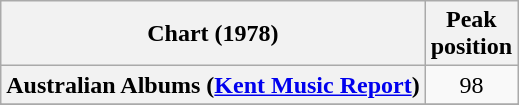<table class="wikitable sortable plainrowheaders">
<tr>
<th scope="col">Chart (1978)</th>
<th scope="col">Peak<br>position</th>
</tr>
<tr>
<th scope="row">Australian Albums (<a href='#'>Kent Music Report</a>)</th>
<td align="center">98</td>
</tr>
<tr>
</tr>
<tr>
</tr>
</table>
